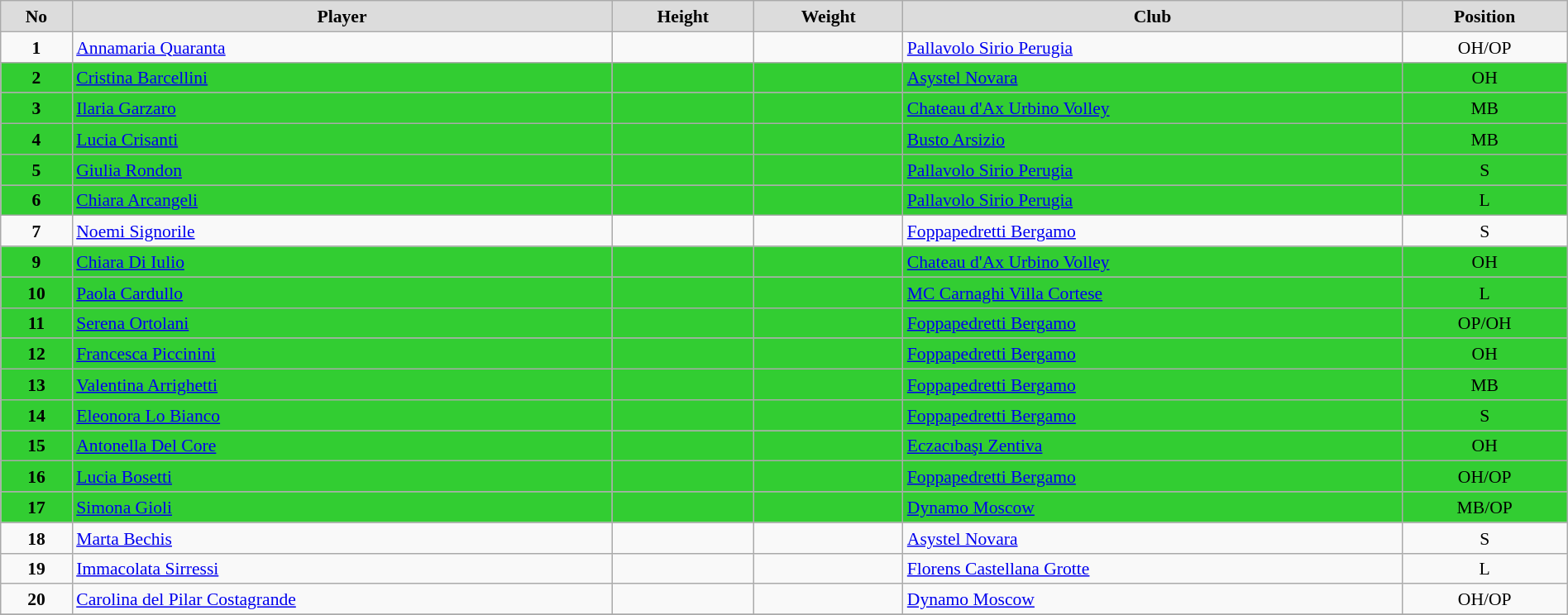<table class="wikitable" style="margin:0.5em auto; font-size:90%; line-height:1.25em;" width=100%>
<tr>
<td bgcolor="#DCDCDC" align="center"><strong>No</strong></td>
<td bgcolor="#DCDCDC" align="center"><strong>Player</strong></td>
<td bgcolor="#DCDCDC" align="center"><strong>Height</strong></td>
<td bgcolor="#DCDCDC" align="center"><strong>Weight</strong></td>
<td bgcolor="#DCDCDC" align="center"><strong>Club</strong></td>
<td bgcolor="#DCDCDC" align="center"><strong>Position</strong></td>
</tr>
<tr>
<td align="center"><strong>1</strong></td>
<td><a href='#'>Annamaria Quaranta</a></td>
<td align="center"></td>
<td align="center"></td>
<td> <a href='#'>Pallavolo Sirio Perugia</a></td>
<td align="center">OH/OP</td>
</tr>
<tr>
<td style="background:limegreen;" align="center"><strong>2</strong></td>
<td style="background:limegreen;"><a href='#'>Cristina Barcellini</a></td>
<td style="background:limegreen;" align="center"></td>
<td style="background:limegreen;" align="center"></td>
<td style="background:limegreen;"> <a href='#'>Asystel Novara</a></td>
<td style="background:limegreen;" align="center">OH</td>
</tr>
<tr>
<td style="background:limegreen;" align="center"><strong>3</strong></td>
<td style="background:limegreen;"><a href='#'>Ilaria Garzaro</a></td>
<td style="background:limegreen;" align="center"></td>
<td style="background:limegreen;" align="center"></td>
<td style="background:limegreen;"> <a href='#'>Chateau d'Ax Urbino Volley</a></td>
<td style="background:limegreen;" align="center">MB</td>
</tr>
<tr>
<td style="background:limegreen;" align="center"><strong>4</strong></td>
<td style="background:limegreen;"><a href='#'>Lucia Crisanti</a></td>
<td style="background:limegreen;" align="center"></td>
<td style="background:limegreen;" align="center"></td>
<td style="background:limegreen;"> <a href='#'>Busto Arsizio</a></td>
<td style="background:limegreen;" align="center">MB</td>
</tr>
<tr>
<td style="background:limegreen;" align="center"><strong>5</strong></td>
<td style="background:limegreen;"><a href='#'>Giulia Rondon</a></td>
<td style="background:limegreen;" align="center"></td>
<td style="background:limegreen;" align="center"></td>
<td style="background:limegreen;"> <a href='#'>Pallavolo Sirio Perugia</a></td>
<td style="background:limegreen;" align="center">S</td>
</tr>
<tr>
<td style="background:limegreen;" align="center"><strong>6</strong></td>
<td style="background:limegreen;"><a href='#'>Chiara Arcangeli</a></td>
<td style="background:limegreen;" align="center"></td>
<td style="background:limegreen;" align="center"></td>
<td style="background:limegreen;"> <a href='#'>Pallavolo Sirio Perugia</a></td>
<td style="background:limegreen;" align="center">L</td>
</tr>
<tr>
<td align="center"><strong>7</strong></td>
<td><a href='#'>Noemi Signorile</a></td>
<td align="center"></td>
<td align="center"></td>
<td> <a href='#'>Foppapedretti Bergamo</a></td>
<td align="center">S</td>
</tr>
<tr>
<td style="background:limegreen;" align="center"><strong>9</strong></td>
<td style="background:limegreen;"><a href='#'>Chiara Di Iulio</a></td>
<td style="background:limegreen;" align="center"></td>
<td style="background:limegreen;" align="center"></td>
<td style="background:limegreen;"> <a href='#'>Chateau d'Ax Urbino Volley</a></td>
<td style="background:limegreen;" align="center">OH</td>
</tr>
<tr>
<td style="background:limegreen;" align="center"><strong>10</strong></td>
<td style="background:limegreen;"><a href='#'>Paola Cardullo</a></td>
<td style="background:limegreen;" align="center"></td>
<td style="background:limegreen;" align="center"></td>
<td style="background:limegreen;"> <a href='#'>MC Carnaghi Villa Cortese</a></td>
<td style="background:limegreen;" align="center">L</td>
</tr>
<tr>
<td style="background:limegreen;" align="center"><strong>11</strong></td>
<td style="background:limegreen;"><a href='#'>Serena Ortolani</a></td>
<td style="background:limegreen;" align="center"></td>
<td style="background:limegreen;" align="center"></td>
<td style="background:limegreen;"> <a href='#'>Foppapedretti Bergamo</a></td>
<td style="background:limegreen;" align="center">OP/OH</td>
</tr>
<tr>
<td style="background:limegreen;" align="center"><strong>12</strong></td>
<td style="background:limegreen;"><a href='#'>Francesca Piccinini</a></td>
<td style="background:limegreen;" align="center"></td>
<td style="background:limegreen;" align="center"></td>
<td style="background:limegreen;"> <a href='#'>Foppapedretti Bergamo</a></td>
<td style="background:limegreen;" align="center">OH</td>
</tr>
<tr>
<td style="background:limegreen;" align="center"><strong>13</strong></td>
<td style="background:limegreen;"><a href='#'>Valentina Arrighetti</a></td>
<td style="background:limegreen;" align="center"></td>
<td style="background:limegreen;" align="center"></td>
<td style="background:limegreen;"> <a href='#'>Foppapedretti Bergamo</a></td>
<td style="background:limegreen;" align="center">MB</td>
</tr>
<tr>
<td style="background:limegreen;" align="center"><strong>14</strong></td>
<td style="background:limegreen;"><a href='#'>Eleonora Lo Bianco</a></td>
<td style="background:limegreen;" align="center"></td>
<td style="background:limegreen;" align="center"></td>
<td style="background:limegreen;"> <a href='#'>Foppapedretti Bergamo</a></td>
<td style="background:limegreen;" align="center">S</td>
</tr>
<tr>
<td style="background:limegreen;" align="center"><strong>15</strong></td>
<td style="background:limegreen;"><a href='#'>Antonella Del Core</a></td>
<td style="background:limegreen;" align="center"></td>
<td style="background:limegreen;" align="center"></td>
<td style="background:limegreen;"> <a href='#'>Eczacıbaşı Zentiva</a></td>
<td style="background:limegreen;" align="center">OH</td>
</tr>
<tr>
<td style="background:limegreen;" align="center"><strong>16</strong></td>
<td style="background:limegreen;"><a href='#'>Lucia Bosetti</a></td>
<td style="background:limegreen;" align="center"></td>
<td style="background:limegreen;" align="center"></td>
<td style="background:limegreen;"> <a href='#'>Foppapedretti Bergamo</a></td>
<td style="background:limegreen;" align="center">OH/OP</td>
</tr>
<tr>
<td style="background:limegreen;" align="center"><strong>17</strong></td>
<td style="background:limegreen;"><a href='#'>Simona Gioli</a></td>
<td style="background:limegreen;" align="center"></td>
<td style="background:limegreen;" align="center"></td>
<td style="background:limegreen;"> <a href='#'>Dynamo Moscow</a></td>
<td style="background:limegreen;" align="center">MB/OP</td>
</tr>
<tr>
<td align="center"><strong>18</strong></td>
<td><a href='#'>Marta Bechis</a></td>
<td align="center"></td>
<td align="center"></td>
<td> <a href='#'>Asystel Novara</a></td>
<td align="center">S</td>
</tr>
<tr>
<td align="center"><strong>19</strong></td>
<td><a href='#'>Immacolata Sirressi</a></td>
<td align="center"></td>
<td align="center"></td>
<td> <a href='#'>Florens Castellana Grotte</a></td>
<td align="center">L</td>
</tr>
<tr>
<td align="center"><strong>20</strong></td>
<td><a href='#'>Carolina del Pilar Costagrande</a></td>
<td align="center"></td>
<td align="center"></td>
<td> <a href='#'>Dynamo Moscow</a></td>
<td align="center">OH/OP</td>
</tr>
<tr>
</tr>
</table>
